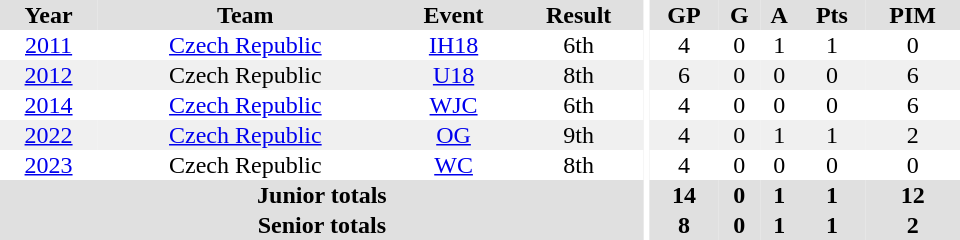<table border="0" cellpadding="1" cellspacing="0" ID="Table3" style="text-align:center; width:40em;">
<tr bgcolor="#e0e0e0">
<th>Year</th>
<th>Team</th>
<th>Event</th>
<th>Result</th>
<th rowspan="98" bgcolor="#ffffff"></th>
<th>GP</th>
<th>G</th>
<th>A</th>
<th>Pts</th>
<th>PIM</th>
</tr>
<tr>
<td><a href='#'>2011</a></td>
<td><a href='#'>Czech Republic</a></td>
<td><a href='#'>IH18</a></td>
<td>6th</td>
<td>4</td>
<td>0</td>
<td>1</td>
<td>1</td>
<td>0</td>
</tr>
<tr bgcolor="#f0f0f0">
<td><a href='#'>2012</a></td>
<td>Czech Republic</td>
<td><a href='#'>U18</a></td>
<td>8th</td>
<td>6</td>
<td>0</td>
<td>0</td>
<td>0</td>
<td>6</td>
</tr>
<tr>
<td><a href='#'>2014</a></td>
<td><a href='#'>Czech Republic</a></td>
<td><a href='#'>WJC</a></td>
<td>6th</td>
<td>4</td>
<td>0</td>
<td>0</td>
<td>0</td>
<td>6</td>
</tr>
<tr bgcolor="#f0f0f0">
<td><a href='#'>2022</a></td>
<td><a href='#'>Czech Republic</a></td>
<td><a href='#'>OG</a></td>
<td>9th</td>
<td>4</td>
<td>0</td>
<td>1</td>
<td>1</td>
<td>2</td>
</tr>
<tr>
<td><a href='#'>2023</a></td>
<td>Czech Republic</td>
<td><a href='#'>WC</a></td>
<td>8th</td>
<td>4</td>
<td>0</td>
<td>0</td>
<td>0</td>
<td>0</td>
</tr>
<tr bgcolor="#e0e0e0">
<th colspan="4">Junior totals</th>
<th>14</th>
<th>0</th>
<th>1</th>
<th>1</th>
<th>12</th>
</tr>
<tr bgcolor="#e0e0e0">
<th colspan="4">Senior totals</th>
<th>8</th>
<th>0</th>
<th>1</th>
<th>1</th>
<th>2</th>
</tr>
</table>
